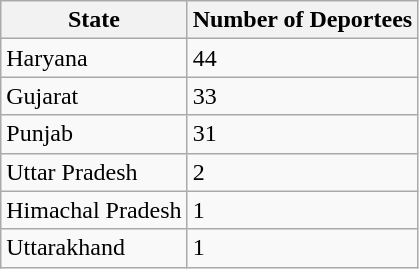<table class="wikitable">
<tr>
<th>State</th>
<th>Number of Deportees</th>
</tr>
<tr>
<td>Haryana</td>
<td>44</td>
</tr>
<tr>
<td>Gujarat</td>
<td>33</td>
</tr>
<tr>
<td>Punjab</td>
<td>31</td>
</tr>
<tr>
<td>Uttar Pradesh</td>
<td>2</td>
</tr>
<tr>
<td>Himachal Pradesh</td>
<td>1</td>
</tr>
<tr>
<td>Uttarakhand</td>
<td>1</td>
</tr>
</table>
